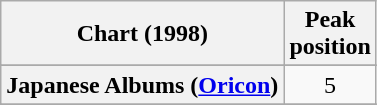<table class="wikitable sortable plainrowheaders">
<tr>
<th scope="col">Chart (1998)</th>
<th scope="col">Peak<br>position</th>
</tr>
<tr>
</tr>
<tr>
</tr>
<tr>
</tr>
<tr>
</tr>
<tr>
</tr>
<tr>
</tr>
<tr>
</tr>
<tr>
</tr>
<tr>
</tr>
<tr>
</tr>
<tr>
<th scope="row">Japanese Albums (<a href='#'>Oricon</a>)</th>
<td align="center">5</td>
</tr>
<tr>
</tr>
<tr>
</tr>
<tr>
</tr>
<tr>
</tr>
<tr>
</tr>
<tr>
</tr>
<tr>
</tr>
</table>
